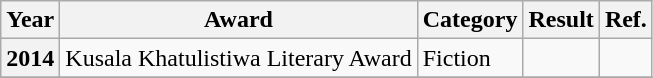<table class="wikitable sortable">
<tr>
<th>Year</th>
<th>Award</th>
<th>Category</th>
<th>Result</th>
<th>Ref.</th>
</tr>
<tr>
<th>2014</th>
<td>Kusala Khatulistiwa Literary Award</td>
<td>Fiction</td>
<td></td>
<td></td>
</tr>
<tr>
</tr>
</table>
